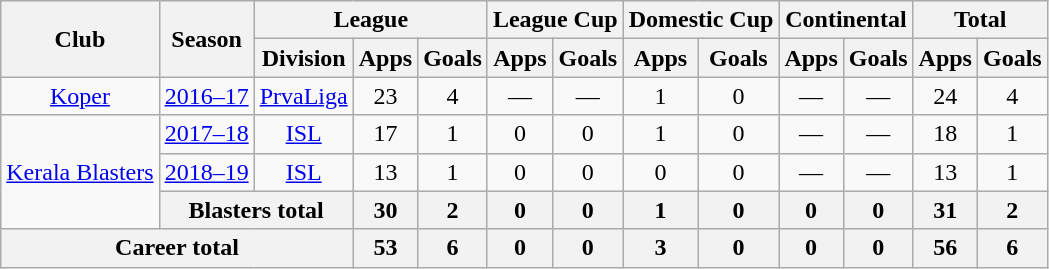<table class="wikitable" style="text-align: center;">
<tr>
<th rowspan="2">Club</th>
<th rowspan="2">Season</th>
<th colspan="3">League</th>
<th colspan="2">League Cup</th>
<th colspan="2">Domestic Cup</th>
<th colspan="2">Continental</th>
<th colspan="2">Total</th>
</tr>
<tr>
<th>Division</th>
<th>Apps</th>
<th>Goals</th>
<th>Apps</th>
<th>Goals</th>
<th>Apps</th>
<th>Goals</th>
<th>Apps</th>
<th>Goals</th>
<th>Apps</th>
<th>Goals</th>
</tr>
<tr>
<td rowspan="1"><a href='#'>Koper</a></td>
<td><a href='#'>2016–17</a></td>
<td><a href='#'>PrvaLiga</a></td>
<td>23</td>
<td>4</td>
<td>—</td>
<td>—</td>
<td>1</td>
<td>0</td>
<td>—</td>
<td>—</td>
<td>24</td>
<td>4</td>
</tr>
<tr>
<td rowspan="3"><a href='#'>Kerala Blasters</a></td>
<td><a href='#'>2017–18</a></td>
<td><a href='#'>ISL</a></td>
<td>17</td>
<td>1</td>
<td>0</td>
<td>0</td>
<td>1</td>
<td>0</td>
<td>—</td>
<td>—</td>
<td>18</td>
<td>1</td>
</tr>
<tr>
<td><a href='#'>2018–19</a></td>
<td><a href='#'>ISL</a></td>
<td>13</td>
<td>1</td>
<td>0</td>
<td>0</td>
<td>0</td>
<td>0</td>
<td>—</td>
<td>—</td>
<td>13</td>
<td>1</td>
</tr>
<tr>
<th colspan="2">Blasters total</th>
<th>30</th>
<th>2</th>
<th>0</th>
<th>0</th>
<th>1</th>
<th>0</th>
<th>0</th>
<th>0</th>
<th>31</th>
<th>2</th>
</tr>
<tr>
<th colspan="3">Career total</th>
<th>53</th>
<th>6</th>
<th>0</th>
<th>0</th>
<th>3</th>
<th>0</th>
<th>0</th>
<th>0</th>
<th>56</th>
<th>6</th>
</tr>
</table>
